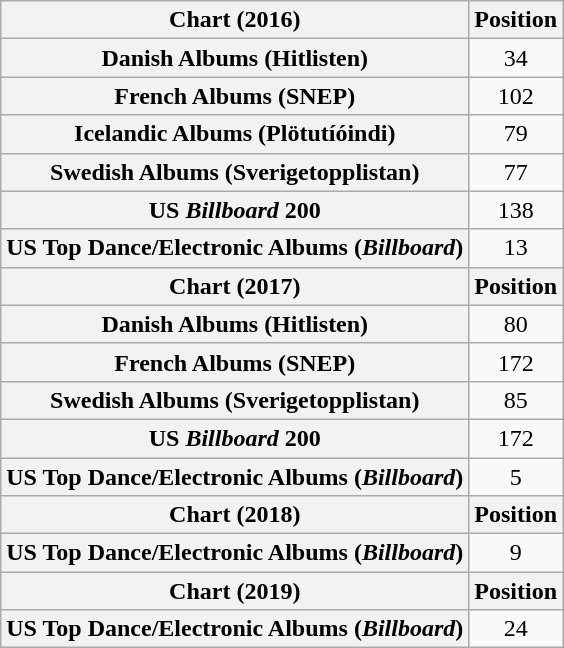<table class="wikitable sortable plainrowheaders" style="text-align:center">
<tr>
<th scope="col">Chart (2016)</th>
<th scope="col">Position</th>
</tr>
<tr>
<th scope="row">Danish Albums (Hitlisten)</th>
<td>34</td>
</tr>
<tr>
<th scope="row">French Albums (SNEP)</th>
<td>102</td>
</tr>
<tr>
<th scope="row">Icelandic Albums (Plötutíóindi)</th>
<td>79</td>
</tr>
<tr>
<th scope="row">Swedish Albums (Sverigetopplistan)</th>
<td>77</td>
</tr>
<tr>
<th scope="row">US <em>Billboard</em> 200</th>
<td>138</td>
</tr>
<tr>
<th scope="row">US Top Dance/Electronic Albums (<em>Billboard</em>)</th>
<td>13</td>
</tr>
<tr>
<th scope="col">Chart (2017)</th>
<th scope="col">Position</th>
</tr>
<tr>
<th scope="row">Danish Albums (Hitlisten)</th>
<td>80</td>
</tr>
<tr>
<th scope="row">French Albums (SNEP)</th>
<td>172</td>
</tr>
<tr>
<th scope="row">Swedish Albums (Sverigetopplistan)</th>
<td>85</td>
</tr>
<tr>
<th scope="row">US <em>Billboard</em> 200</th>
<td>172</td>
</tr>
<tr>
<th scope="row">US Top Dance/Electronic Albums (<em>Billboard</em>)</th>
<td>5</td>
</tr>
<tr>
<th scope="col">Chart (2018)</th>
<th scope="col">Position</th>
</tr>
<tr>
<th scope="row">US Top Dance/Electronic Albums (<em>Billboard</em>)</th>
<td>9</td>
</tr>
<tr>
<th scope="col">Chart (2019)</th>
<th scope="col">Position</th>
</tr>
<tr>
<th scope="row">US Top Dance/Electronic Albums (<em>Billboard</em>)</th>
<td>24</td>
</tr>
</table>
